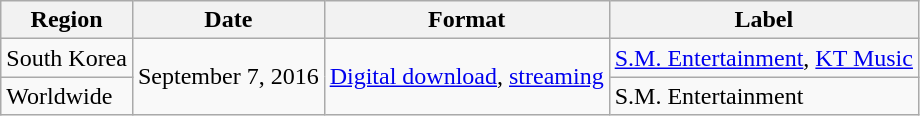<table class="wikitable">
<tr>
<th>Region</th>
<th>Date</th>
<th>Format</th>
<th>Label</th>
</tr>
<tr>
<td>South Korea</td>
<td rowspan="2">September 7, 2016</td>
<td rowspan="2"><a href='#'>Digital download</a>, <a href='#'>streaming</a></td>
<td><a href='#'>S.M. Entertainment</a>, <a href='#'>KT Music</a></td>
</tr>
<tr>
<td>Worldwide</td>
<td>S.M. Entertainment</td>
</tr>
</table>
